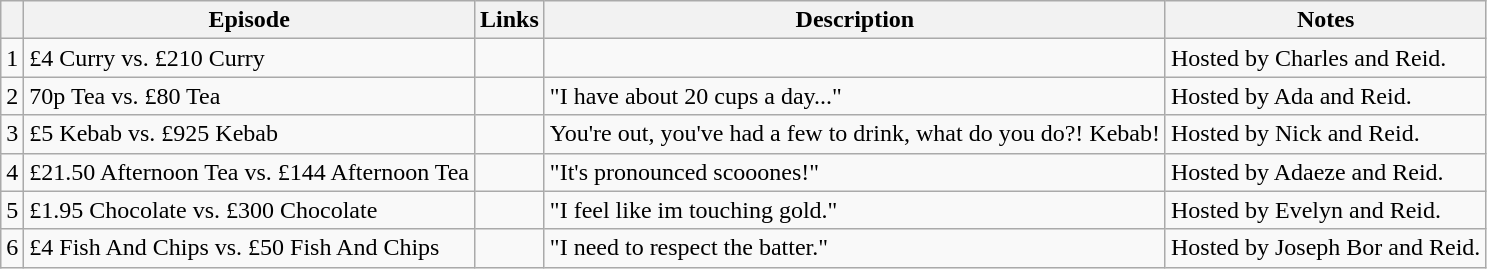<table class="wikitable">
<tr>
<th></th>
<th>Episode</th>
<th>Links</th>
<th>Description</th>
<th>Notes</th>
</tr>
<tr>
<td>1</td>
<td>£4 Curry vs. £210 Curry</td>
<td></td>
<td></td>
<td>Hosted by Charles and Reid.</td>
</tr>
<tr>
<td>2</td>
<td>70p Tea vs. £80 Tea</td>
<td></td>
<td>"I have about 20 cups a day..."</td>
<td>Hosted by Ada and Reid.</td>
</tr>
<tr>
<td>3</td>
<td>£5 Kebab vs. £925 Kebab</td>
<td></td>
<td>You're out, you've had a few to drink, what do you do?! Kebab!</td>
<td>Hosted by Nick and Reid.</td>
</tr>
<tr>
<td>4</td>
<td>£21.50 Afternoon Tea vs. £144 Afternoon Tea</td>
<td></td>
<td>"It's pronounced scooones!"</td>
<td>Hosted by Adaeze and Reid.</td>
</tr>
<tr>
<td>5</td>
<td>£1.95 Chocolate vs. £300 Chocolate</td>
<td></td>
<td>"I feel like im touching gold."</td>
<td>Hosted by Evelyn and Reid.</td>
</tr>
<tr>
<td>6</td>
<td>£4 Fish And Chips vs. £50 Fish And Chips</td>
<td></td>
<td>"I need to respect the batter."</td>
<td>Hosted by Joseph Bor and Reid.</td>
</tr>
</table>
